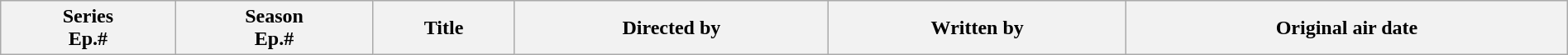<table class="wikitable plainrowheaders" style="width:100%; margin:auto;">
<tr>
<th>Series<br>Ep.#</th>
<th>Season<br>Ep.#</th>
<th>Title</th>
<th>Directed by</th>
<th>Written by</th>
<th>Original air date<br>











</th>
</tr>
</table>
